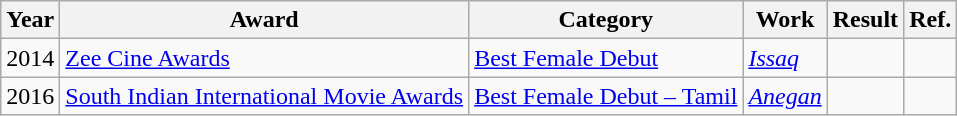<table class="wikitable">
<tr>
<th>Year</th>
<th>Award</th>
<th>Category</th>
<th>Work</th>
<th>Result</th>
<th>Ref.</th>
</tr>
<tr>
<td>2014</td>
<td><a href='#'>Zee Cine Awards</a></td>
<td><a href='#'>Best Female Debut</a></td>
<td><em><a href='#'>Issaq</a></em></td>
<td></td>
<td></td>
</tr>
<tr>
<td>2016</td>
<td><a href='#'>South Indian International Movie Awards</a></td>
<td><a href='#'>Best Female Debut – Tamil</a></td>
<td><em><a href='#'>Anegan</a></em></td>
<td></td>
<td></td>
</tr>
</table>
